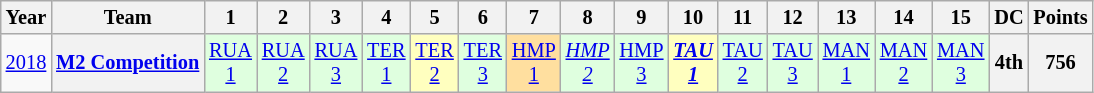<table class="wikitable" style="text-align:center; font-size:85%">
<tr>
<th>Year</th>
<th>Team</th>
<th>1</th>
<th>2</th>
<th>3</th>
<th>4</th>
<th>5</th>
<th>6</th>
<th>7</th>
<th>8</th>
<th>9</th>
<th>10</th>
<th>11</th>
<th>12</th>
<th>13</th>
<th>14</th>
<th>15</th>
<th>DC</th>
<th>Points</th>
</tr>
<tr>
<td><a href='#'>2018</a></td>
<th nowrap><a href='#'>M2 Competition</a></th>
<td style="background:#DFFFDF;"><a href='#'>RUA<br>1</a><br></td>
<td style="background:#DFFFDF;"><a href='#'>RUA<br>2</a><br></td>
<td style="background:#DFFFDF;"><a href='#'>RUA<br>3</a><br></td>
<td style="background:#DFFFDF;"><a href='#'>TER<br>1</a><br></td>
<td style="background:#FFFFBF;"><a href='#'>TER<br>2</a><br></td>
<td style="background:#DFFFDF;"><a href='#'>TER<br>3</a><br></td>
<td style="background:#FFDF9F;"><a href='#'>HMP<br>1</a><br></td>
<td style="background:#DFFFDF;"><em><a href='#'>HMP<br>2</a></em><br></td>
<td style="background:#DFFFDF;"><a href='#'>HMP<br>3</a><br></td>
<td style="background:#FFFFBF;"><strong><em><a href='#'>TAU<br>1</a></em></strong><br></td>
<td style="background:#DFFFDF;"><a href='#'>TAU<br>2</a><br></td>
<td style="background:#DFFFDF;"><a href='#'>TAU<br>3</a><br></td>
<td style="background:#DFFFDF;"><a href='#'>MAN<br>1</a><br></td>
<td style="background:#DFFFDF;"><a href='#'>MAN<br>2</a><br></td>
<td style="background:#DFFFDF;"><a href='#'>MAN<br>3</a><br></td>
<th>4th</th>
<th>756</th>
</tr>
</table>
